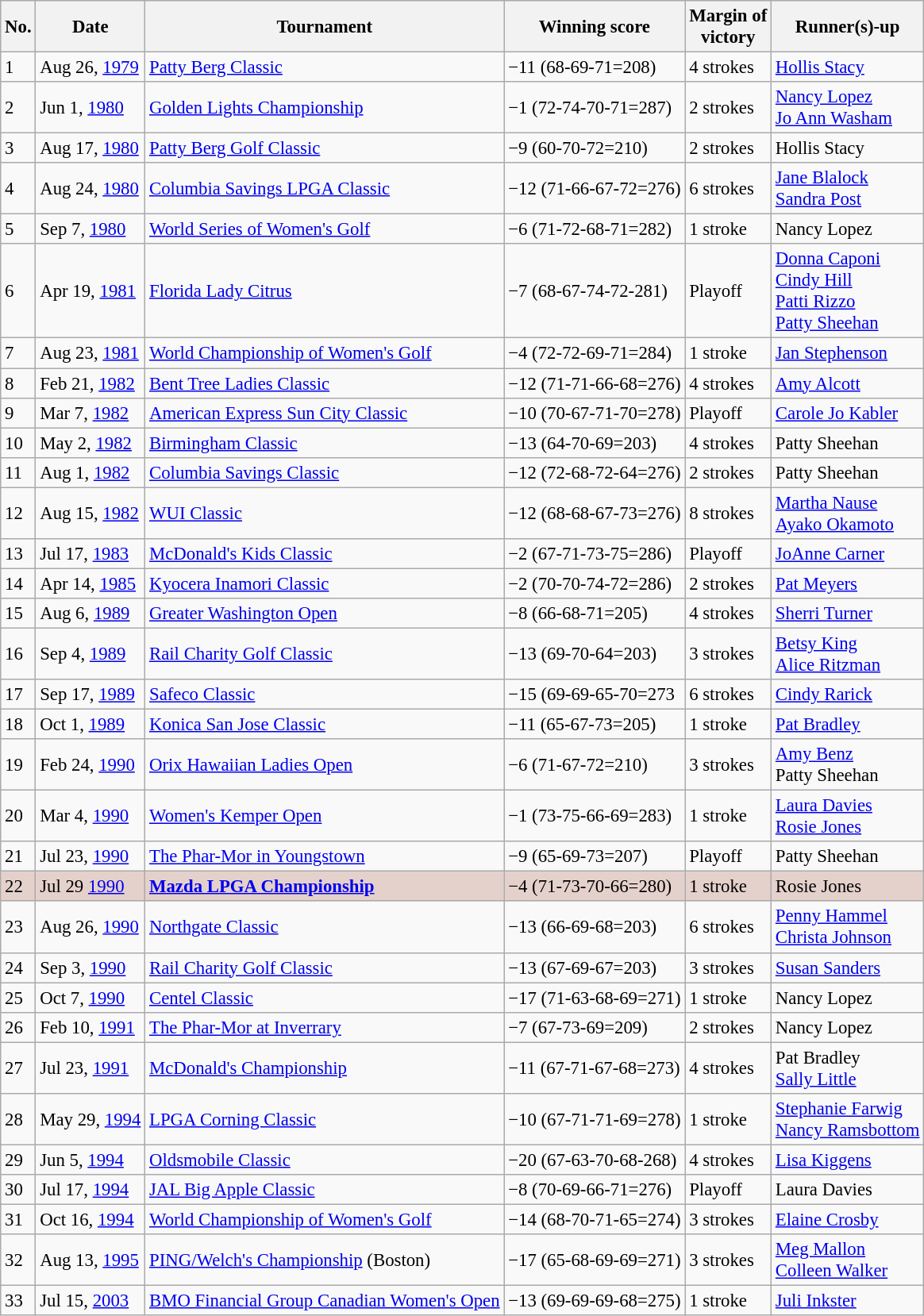<table class="wikitable" style="font-size:95%;">
<tr>
<th>No.</th>
<th>Date</th>
<th>Tournament</th>
<th>Winning score</th>
<th>Margin of<br>victory</th>
<th>Runner(s)-up</th>
</tr>
<tr>
<td>1</td>
<td>Aug 26, <a href='#'>1979</a></td>
<td><a href='#'>Patty Berg Classic</a></td>
<td>−11 (68-69-71=208)</td>
<td>4 strokes</td>
<td> <a href='#'>Hollis Stacy</a></td>
</tr>
<tr>
<td>2</td>
<td>Jun 1, <a href='#'>1980</a></td>
<td><a href='#'>Golden Lights Championship</a></td>
<td>−1 (72-74-70-71=287)</td>
<td>2 strokes</td>
<td> <a href='#'>Nancy Lopez</a><br> <a href='#'>Jo Ann Washam</a></td>
</tr>
<tr>
<td>3</td>
<td>Aug 17, <a href='#'>1980</a></td>
<td><a href='#'>Patty Berg Golf Classic</a></td>
<td>−9 (60-70-72=210)</td>
<td>2 strokes</td>
<td> Hollis Stacy</td>
</tr>
<tr>
<td>4</td>
<td>Aug 24, <a href='#'>1980</a></td>
<td><a href='#'>Columbia Savings LPGA Classic</a></td>
<td>−12 (71-66-67-72=276)</td>
<td>6 strokes</td>
<td> <a href='#'>Jane Blalock</a><br> <a href='#'>Sandra Post</a></td>
</tr>
<tr>
<td>5</td>
<td>Sep 7, <a href='#'>1980</a></td>
<td><a href='#'>World Series of Women's Golf</a></td>
<td>−6 (71-72-68-71=282)</td>
<td>1 stroke</td>
<td> Nancy Lopez</td>
</tr>
<tr>
<td>6</td>
<td>Apr 19, <a href='#'>1981</a></td>
<td><a href='#'>Florida Lady Citrus</a></td>
<td>−7 (68-67-74-72-281)</td>
<td>Playoff</td>
<td> <a href='#'>Donna Caponi</a><br> <a href='#'>Cindy Hill</a><br> <a href='#'>Patti Rizzo</a><br> <a href='#'>Patty Sheehan</a></td>
</tr>
<tr>
<td>7</td>
<td>Aug 23, <a href='#'>1981</a></td>
<td><a href='#'>World Championship of Women's Golf</a></td>
<td>−4 (72-72-69-71=284)</td>
<td>1 stroke</td>
<td> <a href='#'>Jan Stephenson</a></td>
</tr>
<tr>
<td>8</td>
<td>Feb 21, <a href='#'>1982</a></td>
<td><a href='#'>Bent Tree Ladies Classic</a></td>
<td>−12 (71-71-66-68=276)</td>
<td>4 strokes</td>
<td> <a href='#'>Amy Alcott</a></td>
</tr>
<tr>
<td>9</td>
<td>Mar 7, <a href='#'>1982</a></td>
<td><a href='#'>American Express Sun City Classic</a></td>
<td>−10 (70-67-71-70=278)</td>
<td>Playoff</td>
<td> <a href='#'>Carole Jo Kabler</a></td>
</tr>
<tr>
<td>10</td>
<td>May 2, <a href='#'>1982</a></td>
<td><a href='#'>Birmingham Classic</a></td>
<td>−13 (64-70-69=203)</td>
<td>4 strokes</td>
<td> Patty Sheehan</td>
</tr>
<tr>
<td>11</td>
<td>Aug 1, <a href='#'>1982</a></td>
<td><a href='#'>Columbia Savings Classic</a></td>
<td>−12 (72-68-72-64=276)</td>
<td>2 strokes</td>
<td> Patty Sheehan</td>
</tr>
<tr>
<td>12</td>
<td>Aug 15, <a href='#'>1982</a></td>
<td><a href='#'>WUI Classic</a></td>
<td>−12 (68-68-67-73=276)</td>
<td>8 strokes</td>
<td> <a href='#'>Martha Nause</a><br> <a href='#'>Ayako Okamoto</a></td>
</tr>
<tr>
<td>13</td>
<td>Jul 17, <a href='#'>1983</a></td>
<td><a href='#'>McDonald's Kids Classic</a></td>
<td>−2 (67-71-73-75=286)</td>
<td>Playoff</td>
<td> <a href='#'>JoAnne Carner</a></td>
</tr>
<tr>
<td>14</td>
<td>Apr 14, <a href='#'>1985</a></td>
<td><a href='#'>Kyocera Inamori Classic</a></td>
<td>−2 (70-70-74-72=286)</td>
<td>2 strokes</td>
<td> <a href='#'>Pat Meyers</a></td>
</tr>
<tr>
<td>15</td>
<td>Aug 6, <a href='#'>1989</a></td>
<td><a href='#'>Greater Washington Open</a></td>
<td>−8 (66-68-71=205)</td>
<td>4 strokes</td>
<td> <a href='#'>Sherri Turner</a></td>
</tr>
<tr>
<td>16</td>
<td>Sep 4, <a href='#'>1989</a></td>
<td><a href='#'>Rail Charity Golf Classic</a></td>
<td>−13 (69-70-64=203)</td>
<td>3 strokes</td>
<td> <a href='#'>Betsy King</a><br> <a href='#'>Alice Ritzman</a></td>
</tr>
<tr>
<td>17</td>
<td>Sep 17, <a href='#'>1989</a></td>
<td><a href='#'>Safeco Classic</a></td>
<td>−15 (69-69-65-70=273</td>
<td>6 strokes</td>
<td> <a href='#'>Cindy Rarick</a></td>
</tr>
<tr>
<td>18</td>
<td>Oct 1, <a href='#'>1989</a></td>
<td><a href='#'>Konica San Jose Classic</a></td>
<td>−11 (65-67-73=205)</td>
<td>1 stroke</td>
<td> <a href='#'>Pat Bradley</a></td>
</tr>
<tr>
<td>19</td>
<td>Feb 24, <a href='#'>1990</a></td>
<td><a href='#'>Orix Hawaiian Ladies Open</a></td>
<td>−6 (71-67-72=210)</td>
<td>3 strokes</td>
<td> <a href='#'>Amy Benz</a><br> Patty Sheehan</td>
</tr>
<tr>
<td>20</td>
<td>Mar 4, <a href='#'>1990</a></td>
<td><a href='#'>Women's Kemper Open</a></td>
<td>−1 (73-75-66-69=283)</td>
<td>1 stroke</td>
<td> <a href='#'>Laura Davies</a><br> <a href='#'>Rosie Jones</a></td>
</tr>
<tr>
<td>21</td>
<td>Jul 23, <a href='#'>1990</a></td>
<td><a href='#'>The Phar-Mor in Youngstown</a></td>
<td>−9 (65-69-73=207)</td>
<td>Playoff</td>
<td> Patty Sheehan</td>
</tr>
<tr style="background:#e5d1cb;">
<td>22</td>
<td>Jul 29 <a href='#'>1990</a></td>
<td><strong><a href='#'>Mazda LPGA Championship</a></strong></td>
<td>−4 (71-73-70-66=280)</td>
<td>1 stroke</td>
<td> Rosie Jones</td>
</tr>
<tr>
<td>23</td>
<td>Aug 26, <a href='#'>1990</a></td>
<td><a href='#'>Northgate Classic</a></td>
<td>−13 (66-69-68=203)</td>
<td>6 strokes</td>
<td> <a href='#'>Penny Hammel</a><br> <a href='#'>Christa Johnson</a></td>
</tr>
<tr>
<td>24</td>
<td>Sep 3, <a href='#'>1990</a></td>
<td><a href='#'>Rail Charity Golf Classic</a></td>
<td>−13 (67-69-67=203)</td>
<td>3 strokes</td>
<td> <a href='#'>Susan Sanders</a></td>
</tr>
<tr>
<td>25</td>
<td>Oct 7, <a href='#'>1990</a></td>
<td><a href='#'>Centel Classic</a></td>
<td>−17 (71-63-68-69=271)</td>
<td>1 stroke</td>
<td> Nancy Lopez</td>
</tr>
<tr>
<td>26</td>
<td>Feb 10, <a href='#'>1991</a></td>
<td><a href='#'>The Phar-Mor at Inverrary</a></td>
<td>−7 (67-73-69=209)</td>
<td>2 strokes</td>
<td> Nancy Lopez</td>
</tr>
<tr>
<td>27</td>
<td>Jul 23, <a href='#'>1991</a></td>
<td><a href='#'>McDonald's Championship</a></td>
<td>−11 (67-71-67-68=273)</td>
<td>4 strokes</td>
<td> Pat Bradley<br> <a href='#'>Sally Little</a></td>
</tr>
<tr>
<td>28</td>
<td>May 29, <a href='#'>1994</a></td>
<td><a href='#'>LPGA Corning Classic</a></td>
<td>−10 (67-71-71-69=278)</td>
<td>1 stroke</td>
<td> <a href='#'>Stephanie Farwig</a><br> <a href='#'>Nancy Ramsbottom</a></td>
</tr>
<tr>
<td>29</td>
<td>Jun 5, <a href='#'>1994</a></td>
<td><a href='#'>Oldsmobile Classic</a></td>
<td>−20 (67-63-70-68-268)</td>
<td>4 strokes</td>
<td> <a href='#'>Lisa Kiggens</a></td>
</tr>
<tr>
<td>30</td>
<td>Jul 17, <a href='#'>1994</a></td>
<td><a href='#'>JAL Big Apple Classic</a></td>
<td>−8 (70-69-66-71=276)</td>
<td>Playoff</td>
<td> Laura Davies</td>
</tr>
<tr>
<td>31</td>
<td>Oct 16, <a href='#'>1994</a></td>
<td><a href='#'>World Championship of Women's Golf</a></td>
<td>−14 (68-70-71-65=274)</td>
<td>3 strokes</td>
<td> <a href='#'>Elaine Crosby</a></td>
</tr>
<tr>
<td>32</td>
<td>Aug 13, <a href='#'>1995</a></td>
<td><a href='#'>PING/Welch's Championship</a> (Boston)</td>
<td>−17 (65-68-69-69=271)</td>
<td>3 strokes</td>
<td> <a href='#'>Meg Mallon</a><br> <a href='#'>Colleen Walker</a></td>
</tr>
<tr>
<td>33</td>
<td>Jul 15, <a href='#'>2003</a></td>
<td><a href='#'>BMO Financial Group Canadian Women's Open</a></td>
<td>−13 (69-69-69-68=275)</td>
<td>1 stroke</td>
<td> <a href='#'>Juli Inkster</a></td>
</tr>
</table>
